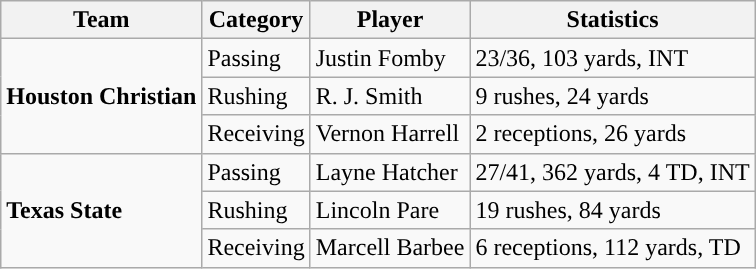<table class="wikitable" style="float: left;">
<tr>
<th>Team</th>
<th>Category</th>
<th>Player</th>
<th>Statistics</th>
</tr>
<tr>
<td rowspan=3><strong>Houston Christian</strong></td>
<td>Passing</td>
<td>Justin Fomby</td>
<td>23/36, 103 yards, INT</td>
</tr>
<tr>
<td>Rushing</td>
<td>R. J. Smith</td>
<td>9 rushes, 24 yards</td>
</tr>
<tr>
<td>Receiving</td>
<td>Vernon Harrell</td>
<td>2 receptions, 26 yards</td>
</tr>
<tr>
<td rowspan=3><strong>Texas State</strong></td>
<td>Passing</td>
<td>Layne Hatcher</td>
<td>27/41, 362 yards, 4 TD, INT</td>
</tr>
<tr>
<td>Rushing</td>
<td>Lincoln Pare</td>
<td>19 rushes, 84 yards</td>
</tr>
<tr>
<td>Receiving</td>
<td>Marcell Barbee</td>
<td>6 receptions, 112 yards, TD</td>
</tr>
</table>
